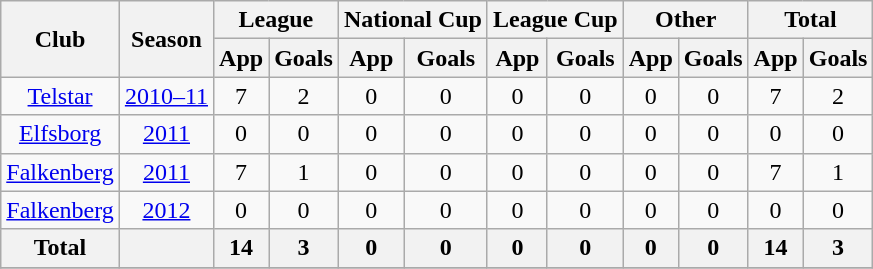<table class="wikitable">
<tr>
<th rowspan=2>Club</th>
<th rowspan=2>Season</th>
<th colspan=2>League</th>
<th colspan=2>National Cup</th>
<th colspan=2>League Cup</th>
<th colspan=2>Other</th>
<th colspan=2>Total</th>
</tr>
<tr>
<th>App</th>
<th>Goals</th>
<th>App</th>
<th>Goals</th>
<th>App</th>
<th>Goals</th>
<th>App</th>
<th>Goals</th>
<th>App</th>
<th>Goals</th>
</tr>
<tr align=center>
<td rowspan=1><a href='#'>Telstar</a></td>
<td><a href='#'>2010–11</a></td>
<td>7</td>
<td>2</td>
<td>0</td>
<td>0</td>
<td>0</td>
<td>0</td>
<td>0</td>
<td>0</td>
<td>7</td>
<td>2</td>
</tr>
<tr align=center>
<td rowspan=1><a href='#'>Elfsborg</a></td>
<td><a href='#'>2011</a></td>
<td>0</td>
<td>0</td>
<td>0</td>
<td>0</td>
<td>0</td>
<td>0</td>
<td>0</td>
<td>0</td>
<td>0</td>
<td>0</td>
</tr>
<tr align=center>
<td rowspan=1><a href='#'>Falkenberg</a></td>
<td><a href='#'>2011</a></td>
<td>7</td>
<td>1</td>
<td>0</td>
<td>0</td>
<td>0</td>
<td>0</td>
<td>0</td>
<td>0</td>
<td>7</td>
<td>1</td>
</tr>
<tr align=center>
<td rowspan=1><a href='#'>Falkenberg</a></td>
<td><a href='#'>2012</a></td>
<td>0</td>
<td>0</td>
<td>0</td>
<td>0</td>
<td>0</td>
<td>0</td>
<td>0</td>
<td>0</td>
<td>0</td>
<td>0</td>
</tr>
<tr align=center>
<th>Total</th>
<th></th>
<th>14</th>
<th>3</th>
<th>0</th>
<th>0</th>
<th>0</th>
<th>0</th>
<th>0</th>
<th>0</th>
<th>14</th>
<th>3</th>
</tr>
<tr>
</tr>
</table>
